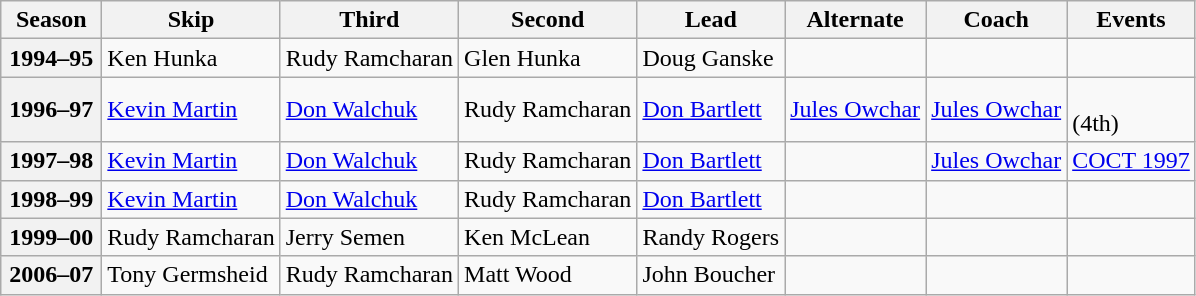<table class="wikitable">
<tr>
<th scope="col" width=60>Season</th>
<th scope="col">Skip</th>
<th scope="col">Third</th>
<th scope="col">Second</th>
<th scope="col">Lead</th>
<th scope="col">Alternate</th>
<th scope="col">Coach</th>
<th scope="col">Events</th>
</tr>
<tr>
<th scope="row">1994–95</th>
<td>Ken Hunka</td>
<td>Rudy Ramcharan</td>
<td>Glen Hunka</td>
<td>Doug Ganske</td>
<td></td>
<td></td>
<td></td>
</tr>
<tr>
<th scope="row">1996–97</th>
<td><a href='#'>Kevin Martin</a></td>
<td><a href='#'>Don Walchuk</a></td>
<td>Rudy Ramcharan</td>
<td><a href='#'>Don Bartlett</a></td>
<td><a href='#'>Jules Owchar</a></td>
<td><a href='#'>Jules Owchar</a></td>
<td> <br> (4th)</td>
</tr>
<tr>
<th scope="row">1997–98</th>
<td><a href='#'>Kevin Martin</a></td>
<td><a href='#'>Don Walchuk</a></td>
<td>Rudy Ramcharan</td>
<td><a href='#'>Don Bartlett</a></td>
<td></td>
<td><a href='#'>Jules Owchar</a></td>
<td><a href='#'>COCT 1997</a> </td>
</tr>
<tr>
<th scope="row">1998–99</th>
<td><a href='#'>Kevin Martin</a></td>
<td><a href='#'>Don Walchuk</a></td>
<td>Rudy Ramcharan</td>
<td><a href='#'>Don Bartlett</a></td>
<td></td>
<td></td>
<td></td>
</tr>
<tr>
<th scope="row">1999–00</th>
<td>Rudy Ramcharan</td>
<td>Jerry Semen</td>
<td>Ken McLean</td>
<td>Randy Rogers</td>
<td></td>
<td></td>
<td></td>
</tr>
<tr>
<th scope="row">2006–07</th>
<td>Tony Germsheid</td>
<td>Rudy Ramcharan</td>
<td>Matt Wood</td>
<td>John Boucher</td>
<td></td>
<td></td>
<td></td>
</tr>
</table>
